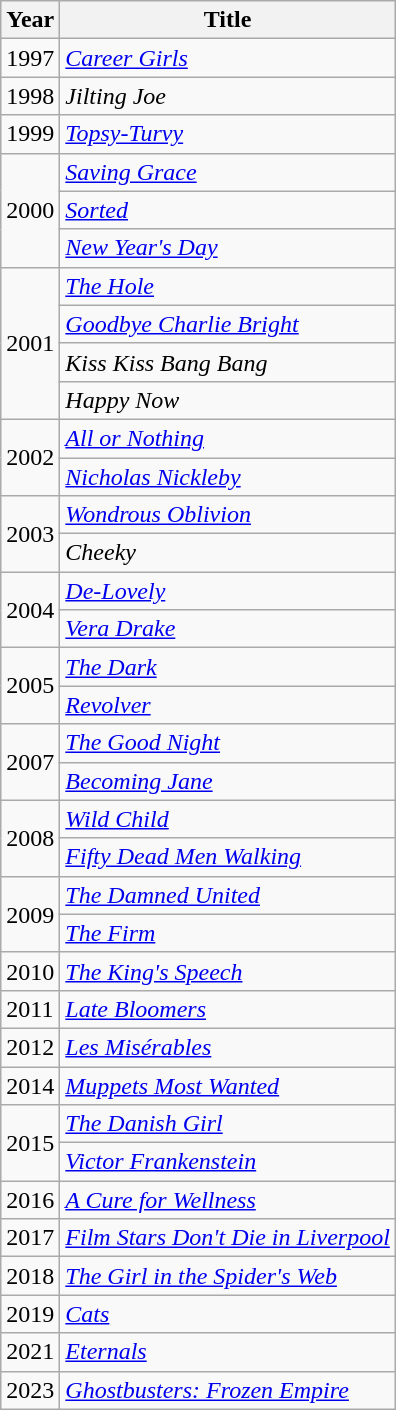<table class="wikitable">
<tr>
<th>Year</th>
<th>Title</th>
</tr>
<tr>
<td>1997</td>
<td><em><a href='#'>Career Girls</a></em></td>
</tr>
<tr>
<td>1998</td>
<td><em>Jilting Joe</em></td>
</tr>
<tr>
<td>1999</td>
<td><em><a href='#'>Topsy-Turvy</a></em></td>
</tr>
<tr>
<td rowspan=3>2000</td>
<td><em><a href='#'>Saving Grace</a></em></td>
</tr>
<tr>
<td><em><a href='#'>Sorted</a></em></td>
</tr>
<tr>
<td><em><a href='#'>New Year's Day</a></em></td>
</tr>
<tr>
<td rowspan=4>2001</td>
<td><em><a href='#'>The Hole</a></em></td>
</tr>
<tr>
<td><em><a href='#'>Goodbye Charlie Bright</a></em></td>
</tr>
<tr>
<td><em> Kiss Kiss Bang Bang</em></td>
</tr>
<tr>
<td><em>Happy Now</em></td>
</tr>
<tr>
<td rowspan=2>2002</td>
<td><em><a href='#'>All or Nothing</a></em></td>
</tr>
<tr>
<td><em><a href='#'>Nicholas Nickleby</a></em></td>
</tr>
<tr>
<td rowspan=2>2003</td>
<td><em><a href='#'>Wondrous Oblivion</a></em></td>
</tr>
<tr>
<td><em>Cheeky</em></td>
</tr>
<tr>
<td rowspan=2>2004</td>
<td><em><a href='#'>De-Lovely</a></em></td>
</tr>
<tr>
<td><em><a href='#'>Vera Drake</a></em></td>
</tr>
<tr>
<td rowspan=2>2005</td>
<td><em><a href='#'>The Dark</a></em></td>
</tr>
<tr>
<td><em><a href='#'>Revolver</a></em></td>
</tr>
<tr>
<td rowspan=2>2007</td>
<td><em><a href='#'>The Good Night</a></em></td>
</tr>
<tr>
<td><em><a href='#'>Becoming Jane</a></em></td>
</tr>
<tr>
<td rowspan=2>2008</td>
<td><em><a href='#'>Wild Child</a></em></td>
</tr>
<tr>
<td><em><a href='#'>Fifty Dead Men Walking</a></em></td>
</tr>
<tr>
<td rowspan=2>2009</td>
<td><em><a href='#'>The Damned United</a></em></td>
</tr>
<tr>
<td><em><a href='#'>The Firm</a></em></td>
</tr>
<tr>
<td>2010</td>
<td><em><a href='#'>The King's Speech</a></em></td>
</tr>
<tr>
<td>2011</td>
<td><em><a href='#'>Late Bloomers</a></em></td>
</tr>
<tr>
<td>2012</td>
<td><em><a href='#'>Les Misérables</a></em></td>
</tr>
<tr>
<td>2014</td>
<td><em><a href='#'>Muppets Most Wanted</a></em></td>
</tr>
<tr>
<td rowspan=2>2015</td>
<td><em><a href='#'>The Danish Girl</a></em></td>
</tr>
<tr>
<td><em><a href='#'>Victor Frankenstein</a></em></td>
</tr>
<tr>
<td>2016</td>
<td><em><a href='#'>A Cure for Wellness</a></em></td>
</tr>
<tr>
<td>2017</td>
<td><em><a href='#'>Film Stars Don't Die in Liverpool</a></em></td>
</tr>
<tr>
<td>2018</td>
<td><em><a href='#'>The Girl in the Spider's Web</a></em></td>
</tr>
<tr>
<td>2019</td>
<td><em><a href='#'>Cats</a></em></td>
</tr>
<tr>
<td>2021</td>
<td><em><a href='#'>Eternals</a></em></td>
</tr>
<tr>
<td>2023</td>
<td><em><a href='#'>Ghostbusters: Frozen Empire</a></em></td>
</tr>
</table>
